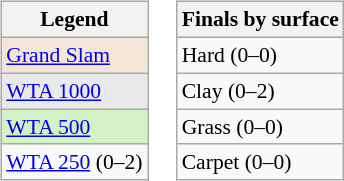<table>
<tr valign=top>
<td><br><table class=wikitable style="font-size:90%;">
<tr>
<th>Legend</th>
</tr>
<tr>
<td bgcolor=f3e6d7><a href='#'>Grand Slam</a></td>
</tr>
<tr>
<td bgcolor=e9e9e9><a href='#'>WTA 1000</a></td>
</tr>
<tr>
<td bgcolor=d4f1c5><a href='#'>WTA 500</a></td>
</tr>
<tr>
<td><a href='#'>WTA 250</a> (0–2)</td>
</tr>
</table>
</td>
<td><br><table class=wikitable style="font-size:90%;">
<tr>
<th>Finals by surface</th>
</tr>
<tr>
<td>Hard (0–0)</td>
</tr>
<tr>
<td>Clay (0–2)</td>
</tr>
<tr>
<td>Grass (0–0)</td>
</tr>
<tr>
<td>Carpet (0–0)</td>
</tr>
</table>
</td>
</tr>
</table>
